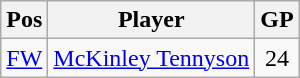<table class=wikitable>
<tr>
<th>Pos</th>
<th>Player</th>
<th>GP</th>
</tr>
<tr>
<td align="center"><a href='#'>FW</a></td>
<td> <a href='#'>McKinley Tennyson</a></td>
<td align="center">24</td>
</tr>
</table>
